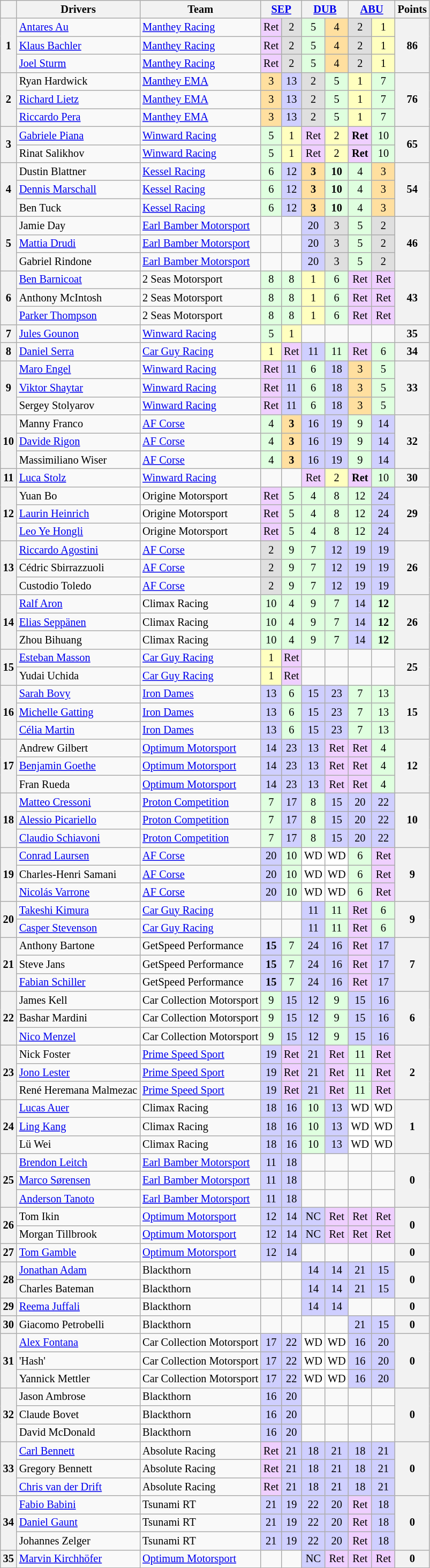<table class="wikitable" style="font-size: 85%; text-align:center;">
<tr>
<th></th>
<th>Drivers</th>
<th>Team</th>
<th colspan=2><a href='#'>SEP</a><br></th>
<th colspan=2><a href='#'>DUB</a><br></th>
<th colspan=2><a href='#'>ABU</a><br></th>
<th>Points</th>
</tr>
<tr>
<th rowspan=3>1</th>
<td align="left"> <a href='#'>Antares Au</a></td>
<td align="left"> <a href='#'>Manthey Racing</a></td>
<td style="background:#efcfff;">Ret</td>
<td style="background:#dfdfdf;">2</td>
<td style="background:#dfffdf;">5</td>
<td style="background:#ffdf9f;">4</td>
<td style="background:#dfdfdf;">2</td>
<td style="background:#ffffbf;">1</td>
<th rowspan=3>86</th>
</tr>
<tr>
<td align="left"> <a href='#'>Klaus Bachler</a></td>
<td align="left"> <a href='#'>Manthey Racing</a></td>
<td style="background:#efcfff;">Ret</td>
<td style="background:#dfdfdf;">2</td>
<td style="background:#dfffdf;">5</td>
<td style="background:#ffdf9f;">4</td>
<td style="background:#dfdfdf;">2</td>
<td style="background:#ffffbf;">1</td>
</tr>
<tr>
<td align="left"> <a href='#'>Joel Sturm</a></td>
<td align="left"> <a href='#'>Manthey Racing</a></td>
<td style="background:#efcfff;">Ret</td>
<td style="background:#dfdfdf;">2</td>
<td style="background:#dfffdf;">5</td>
<td style="background:#ffdf9f;">4</td>
<td style="background:#dfdfdf;">2</td>
<td style="background:#ffffbf;">1</td>
</tr>
<tr>
<th rowspan=3>2</th>
<td align="left"> Ryan Hardwick</td>
<td align="left"> <a href='#'>Manthey EMA</a></td>
<td style="background:#ffdf9f;">3</td>
<td style="background:#cfcfff;">13</td>
<td style="background:#dfdfdf;">2</td>
<td style="background:#dfffdf;">5</td>
<td style="background:#ffffbf;">1</td>
<td style="background:#dfffdf;">7</td>
<th rowspan=3>76</th>
</tr>
<tr>
<td align="left"> <a href='#'>Richard Lietz</a></td>
<td align="left"> <a href='#'>Manthey EMA</a></td>
<td style="background:#ffdf9f;">3</td>
<td style="background:#cfcfff;">13</td>
<td style="background:#dfdfdf;">2</td>
<td style="background:#dfffdf;">5</td>
<td style="background:#ffffbf;">1</td>
<td style="background:#dfffdf;">7</td>
</tr>
<tr>
<td align="left"> <a href='#'>Riccardo Pera</a></td>
<td align="left"> <a href='#'>Manthey EMA</a></td>
<td style="background:#ffdf9f;">3</td>
<td style="background:#cfcfff;">13</td>
<td style="background:#dfdfdf;">2</td>
<td style="background:#dfffdf;">5</td>
<td style="background:#ffffbf;">1</td>
<td style="background:#dfffdf;">7</td>
</tr>
<tr>
<th rowspan=2>3</th>
<td align="left"> <a href='#'>Gabriele Piana</a></td>
<td align="left"> <a href='#'>Winward Racing</a></td>
<td style="background:#dfffdf;">5</td>
<td style="background:#ffffbf;">1</td>
<td style="background:#efcfff;">Ret</td>
<td style="background:#ffffbf;">2</td>
<td style="background:#efcfff;"><strong>Ret</strong></td>
<td style="background:#dfffdf;">10</td>
<th rowspan=2>65</th>
</tr>
<tr>
<td align="left"> Rinat Salikhov</td>
<td align="left"> <a href='#'>Winward Racing</a></td>
<td style="background:#dfffdf;">5</td>
<td style="background:#ffffbf;">1</td>
<td style="background:#efcfff;">Ret</td>
<td style="background:#ffffbf;">2</td>
<td style="background:#efcfff;"><strong>Ret</strong></td>
<td style="background:#dfffdf;">10</td>
</tr>
<tr>
<th rowspan=3>4</th>
<td align="left"> Dustin Blattner</td>
<td align="left"> <a href='#'>Kessel Racing</a></td>
<td style="background:#dfffdf;">6</td>
<td style="background:#cfcfff;">12</td>
<td style="background:#ffdf9f;"><strong>3</strong></td>
<td style="background:#dfffdf;"><strong>10</strong></td>
<td style="background:#dfffdf;">4</td>
<td style="background:#ffdf9f;">3</td>
<th rowspan=3>54</th>
</tr>
<tr>
<td align="left"> <a href='#'>Dennis Marschall</a></td>
<td align="left"> <a href='#'>Kessel Racing</a></td>
<td style="background:#dfffdf;">6</td>
<td style="background:#cfcfff;">12</td>
<td style="background:#ffdf9f;"><strong>3</strong></td>
<td style="background:#dfffdf;"><strong>10</strong></td>
<td style="background:#dfffdf;">4</td>
<td style="background:#ffdf9f;">3</td>
</tr>
<tr>
<td align="left"> Ben Tuck</td>
<td align="left"> <a href='#'>Kessel Racing</a></td>
<td style="background:#dfffdf;">6</td>
<td style="background:#cfcfff;">12</td>
<td style="background:#ffdf9f;"><strong>3</strong></td>
<td style="background:#dfffdf;"><strong>10</strong></td>
<td style="background:#dfffdf;">4</td>
<td style="background:#ffdf9f;">3</td>
</tr>
<tr>
<th rowspan=3>5</th>
<td align="left"> Jamie Day</td>
<td align="left"> <a href='#'>Earl Bamber Motorsport</a></td>
<td></td>
<td></td>
<td style="background:#cfcfff;">20</td>
<td style="background:#dfdfdf;">3</td>
<td style="background:#dfffdf;">5</td>
<td style="background:#dfdfdf;">2</td>
<th rowspan=3>46</th>
</tr>
<tr>
<td align="left"> <a href='#'>Mattia Drudi</a></td>
<td align="left"> <a href='#'>Earl Bamber Motorsport</a></td>
<td></td>
<td></td>
<td style="background:#cfcfff;">20</td>
<td style="background:#dfdfdf;">3</td>
<td style="background:#dfffdf;">5</td>
<td style="background:#dfdfdf;">2</td>
</tr>
<tr>
<td align="left"> Gabriel Rindone</td>
<td align="left"> <a href='#'>Earl Bamber Motorsport</a></td>
<td></td>
<td></td>
<td style="background:#cfcfff;">20</td>
<td style="background:#dfdfdf;">3</td>
<td style="background:#dfffdf;">5</td>
<td style="background:#dfdfdf;">2</td>
</tr>
<tr>
<th rowspan=3>6</th>
<td align="left"> <a href='#'>Ben Barnicoat</a></td>
<td align="left"> 2 Seas Motorsport</td>
<td style="background:#dfffdf;">8</td>
<td style="background:#dfffdf;">8</td>
<td style="background:#ffffbf;">1</td>
<td style="background:#dfffdf;">6</td>
<td style="background:#efcfff;">Ret</td>
<td style="background:#efcfff;">Ret</td>
<th rowspan=3>43</th>
</tr>
<tr>
<td align="left"> Anthony McIntosh</td>
<td align="left"> 2 Seas Motorsport</td>
<td style="background:#dfffdf;">8</td>
<td style="background:#dfffdf;">8</td>
<td style="background:#ffffbf;">1</td>
<td style="background:#dfffdf;">6</td>
<td style="background:#efcfff;">Ret</td>
<td style="background:#efcfff;">Ret</td>
</tr>
<tr>
<td align="left"> <a href='#'>Parker Thompson</a></td>
<td align="left"> 2 Seas Motorsport</td>
<td style="background:#dfffdf;">8</td>
<td style="background:#dfffdf;">8</td>
<td style="background:#ffffbf;">1</td>
<td style="background:#dfffdf;">6</td>
<td style="background:#efcfff;">Ret</td>
<td style="background:#efcfff;">Ret</td>
</tr>
<tr>
<th>7</th>
<td align="left"> <a href='#'>Jules Gounon</a></td>
<td align="left"> <a href='#'>Winward Racing</a></td>
<td style="background:#dfffdf;">5</td>
<td style="background:#ffffbf;">1</td>
<td></td>
<td></td>
<td></td>
<td></td>
<th>35</th>
</tr>
<tr>
<th>8</th>
<td align="left"> <a href='#'>Daniel Serra</a></td>
<td align="left"> <a href='#'>Car Guy Racing</a></td>
<td style="background:#ffffbf;">1</td>
<td style="background:#efcfff;">Ret</td>
<td style="background:#cfcfff;">11</td>
<td style="background:#dfffdf;">11</td>
<td style="background:#efcfff;">Ret</td>
<td style="background:#dfffdf;">6</td>
<th>34</th>
</tr>
<tr>
<th rowspan=3>9</th>
<td align="left"> <a href='#'>Maro Engel</a></td>
<td align="left"> <a href='#'>Winward Racing</a></td>
<td style="background:#efcfff;">Ret</td>
<td style="background:#cfcfff;">11</td>
<td style="background:#dfffdf;">6</td>
<td style="background:#cfcfff;">18</td>
<td style="background:#ffdf9f;">3</td>
<td style="background:#dfffdf;">5</td>
<th rowspan=3>33</th>
</tr>
<tr>
<td align="left"> <a href='#'>Viktor Shaytar</a></td>
<td align="left"> <a href='#'>Winward Racing</a></td>
<td style="background:#efcfff;">Ret</td>
<td style="background:#cfcfff;">11</td>
<td style="background:#dfffdf;">6</td>
<td style="background:#cfcfff;">18</td>
<td style="background:#ffdf9f;">3</td>
<td style="background:#dfffdf;">5</td>
</tr>
<tr>
<td align="left"> Sergey Stolyarov</td>
<td align="left"> <a href='#'>Winward Racing</a></td>
<td style="background:#efcfff;">Ret</td>
<td style="background:#cfcfff;">11</td>
<td style="background:#dfffdf;">6</td>
<td style="background:#cfcfff;">18</td>
<td style="background:#ffdf9f;">3</td>
<td style="background:#dfffdf;">5</td>
</tr>
<tr>
<th rowspan=3>10</th>
<td align="left"> Manny Franco</td>
<td align="left"> <a href='#'>AF Corse</a></td>
<td style="background:#dfffdf;">4</td>
<td style="background:#ffdf9f;"><strong>3</strong></td>
<td style="background:#cfcfff;">16</td>
<td style="background:#cfcfff;">19</td>
<td style="background:#dfffdf;">9</td>
<td style="background:#cfcfff;">14</td>
<th rowspan=3>32</th>
</tr>
<tr>
<td align="left"> <a href='#'>Davide Rigon</a></td>
<td align="left"> <a href='#'>AF Corse</a></td>
<td style="background:#dfffdf;">4</td>
<td style="background:#ffdf9f;"><strong>3</strong></td>
<td style="background:#cfcfff;">16</td>
<td style="background:#cfcfff;">19</td>
<td style="background:#dfffdf;">9</td>
<td style="background:#cfcfff;">14</td>
</tr>
<tr>
<td align="left"> Massimiliano Wiser</td>
<td align="left"> <a href='#'>AF Corse</a></td>
<td style="background:#dfffdf;">4</td>
<td style="background:#ffdf9f;"><strong>3</strong></td>
<td style="background:#cfcfff;">16</td>
<td style="background:#cfcfff;">19</td>
<td style="background:#dfffdf;">9</td>
<td style="background:#cfcfff;">14</td>
</tr>
<tr>
<th>11</th>
<td align="left"> <a href='#'>Luca Stolz</a></td>
<td align="left"> <a href='#'>Winward Racing</a></td>
<td></td>
<td></td>
<td style="background:#efcfff;">Ret</td>
<td style="background:#ffffbf;">2</td>
<td style="background:#efcfff;"><strong>Ret</strong></td>
<td style="background:#dfffdf;">10</td>
<th>30</th>
</tr>
<tr>
<th rowspan=3>12</th>
<td align="left"> Yuan Bo</td>
<td align="left"> Origine Motorsport</td>
<td style="background:#efcfff;">Ret</td>
<td style="background:#dfffdf;">5</td>
<td style="background:#dfffdf;">4</td>
<td style="background:#dfffdf;">8</td>
<td style="background:#dfffdf;">12</td>
<td style="background:#cfcfff;">24</td>
<th rowspan=3>29</th>
</tr>
<tr>
<td align="left"> <a href='#'>Laurin Heinrich</a></td>
<td align="left"> Origine Motorsport</td>
<td style="background:#efcfff;">Ret</td>
<td style="background:#dfffdf;">5</td>
<td style="background:#dfffdf;">4</td>
<td style="background:#dfffdf;">8</td>
<td style="background:#dfffdf;">12</td>
<td style="background:#cfcfff;">24</td>
</tr>
<tr>
<td align="left"> <a href='#'>Leo Ye Hongli</a></td>
<td align="left"> Origine Motorsport</td>
<td style="background:#efcfff;">Ret</td>
<td style="background:#dfffdf;">5</td>
<td style="background:#dfffdf;">4</td>
<td style="background:#dfffdf;">8</td>
<td style="background:#dfffdf;">12</td>
<td style="background:#cfcfff;">24</td>
</tr>
<tr>
<th rowspan=3>13</th>
<td align="left"> <a href='#'>Riccardo Agostini</a></td>
<td align="left"> <a href='#'>AF Corse</a></td>
<td style="background:#dfdfdf;">2</td>
<td style="background:#dfffdf;">9</td>
<td style="background:#dfffdf;">7</td>
<td style="background:#cfcfff;">12</td>
<td style="background:#cfcfff;">19</td>
<td style="background:#cfcfff;">19</td>
<th rowspan=3>26</th>
</tr>
<tr>
<td align="left"> Cédric Sbirrazzuoli</td>
<td align="left"> <a href='#'>AF Corse</a></td>
<td style="background:#dfdfdf;">2</td>
<td style="background:#dfffdf;">9</td>
<td style="background:#dfffdf;">7</td>
<td style="background:#cfcfff;">12</td>
<td style="background:#cfcfff;">19</td>
<td style="background:#cfcfff;">19</td>
</tr>
<tr>
<td align="left"> Custodio Toledo</td>
<td align="left"> <a href='#'>AF Corse</a></td>
<td style="background:#dfdfdf;">2</td>
<td style="background:#dfffdf;">9</td>
<td style="background:#dfffdf;">7</td>
<td style="background:#cfcfff;">12</td>
<td style="background:#cfcfff;">19</td>
<td style="background:#cfcfff;">19</td>
</tr>
<tr>
<th rowspan=3>14</th>
<td align="left"> <a href='#'>Ralf Aron</a></td>
<td align="left"> Climax Racing</td>
<td style="background:#dfffdf;">10</td>
<td style="background:#dfffdf;">4</td>
<td style="background:#dfffdf;">9</td>
<td style="background:#dfffdf;">7</td>
<td style="background:#cfcfff;">14</td>
<td style="background:#dfffdf;"><strong>12</strong></td>
<th rowspan=3>26</th>
</tr>
<tr>
<td align="left"> <a href='#'>Elias Seppänen</a></td>
<td align="left"> Climax Racing</td>
<td style="background:#dfffdf;">10</td>
<td style="background:#dfffdf;">4</td>
<td style="background:#dfffdf;">9</td>
<td style="background:#dfffdf;">7</td>
<td style="background:#cfcfff;">14</td>
<td style="background:#dfffdf;"><strong>12</strong></td>
</tr>
<tr>
<td align="left"> Zhou Bihuang</td>
<td align="left"> Climax Racing</td>
<td style="background:#dfffdf;">10</td>
<td style="background:#dfffdf;">4</td>
<td style="background:#dfffdf;">9</td>
<td style="background:#dfffdf;">7</td>
<td style="background:#cfcfff;">14</td>
<td style="background:#dfffdf;"><strong>12</strong></td>
</tr>
<tr>
<th rowspan=2>15</th>
<td align="left"> <a href='#'>Esteban Masson</a></td>
<td align="left"> <a href='#'>Car Guy Racing</a></td>
<td style="background:#ffffbf;">1</td>
<td style="background:#efcfff;">Ret</td>
<td></td>
<td></td>
<td></td>
<td></td>
<th rowspan=2>25</th>
</tr>
<tr>
<td align="left"> Yudai Uchida</td>
<td align="left"> <a href='#'>Car Guy Racing</a></td>
<td style="background:#ffffbf;">1</td>
<td style="background:#efcfff;">Ret</td>
<td></td>
<td></td>
<td></td>
<td></td>
</tr>
<tr>
<th rowspan=3>16</th>
<td align="left"> <a href='#'>Sarah Bovy</a></td>
<td align="left"> <a href='#'>Iron Dames</a></td>
<td style="background:#cfcfff;">13</td>
<td style="background:#dfffdf;">6</td>
<td style="background:#cfcfff;">15</td>
<td style="background:#cfcfff;">23</td>
<td style="background:#dfffdf;">7</td>
<td style="background:#dfffdf;">13</td>
<th rowspan=3>15</th>
</tr>
<tr>
<td align="left"> <a href='#'>Michelle Gatting</a></td>
<td align="left"> <a href='#'>Iron Dames</a></td>
<td style="background:#cfcfff;">13</td>
<td style="background:#dfffdf;">6</td>
<td style="background:#cfcfff;">15</td>
<td style="background:#cfcfff;">23</td>
<td style="background:#dfffdf;">7</td>
<td style="background:#dfffdf;">13</td>
</tr>
<tr>
<td align="left"> <a href='#'>Célia Martin</a></td>
<td align="left"> <a href='#'>Iron Dames</a></td>
<td style="background:#cfcfff;">13</td>
<td style="background:#dfffdf;">6</td>
<td style="background:#cfcfff;">15</td>
<td style="background:#cfcfff;">23</td>
<td style="background:#dfffdf;">7</td>
<td style="background:#dfffdf;">13</td>
</tr>
<tr>
<th rowspan=3>17</th>
<td align="left"> Andrew Gilbert</td>
<td align="left"> <a href='#'>Optimum Motorsport</a></td>
<td style="background:#cfcfff;">14</td>
<td style="background:#cfcfff;">23</td>
<td style="background:#cfcfff;">13</td>
<td style="background:#efcfff;">Ret</td>
<td style="background:#efcfff;">Ret</td>
<td style="background:#dfffdf;">4</td>
<th rowspan=3>12</th>
</tr>
<tr>
<td align="left"> <a href='#'>Benjamin Goethe</a></td>
<td align="left"> <a href='#'>Optimum Motorsport</a></td>
<td style="background:#cfcfff;">14</td>
<td style="background:#cfcfff;">23</td>
<td style="background:#cfcfff;">13</td>
<td style="background:#efcfff;">Ret</td>
<td style="background:#efcfff;">Ret</td>
<td style="background:#dfffdf;">4</td>
</tr>
<tr>
<td align="left"> Fran Rueda</td>
<td align="left"> <a href='#'>Optimum Motorsport</a></td>
<td style="background:#cfcfff;">14</td>
<td style="background:#cfcfff;">23</td>
<td style="background:#cfcfff;">13</td>
<td style="background:#efcfff;">Ret</td>
<td style="background:#efcfff;">Ret</td>
<td style="background:#dfffdf;">4</td>
</tr>
<tr>
<th rowspan=3>18</th>
<td align="left"> <a href='#'>Matteo Cressoni</a></td>
<td align="left"> <a href='#'>Proton Competition</a></td>
<td style="background:#dfffdf;">7</td>
<td style="background:#cfcfff;">17</td>
<td style="background:#dfffdf;">8</td>
<td style="background:#cfcfff;">15</td>
<td style="background:#cfcfff;">20</td>
<td style="background:#cfcfff;">22</td>
<th rowspan=3>10</th>
</tr>
<tr>
<td align="left"> <a href='#'>Alessio Picariello</a></td>
<td align="left"> <a href='#'>Proton Competition</a></td>
<td style="background:#dfffdf;">7</td>
<td style="background:#cfcfff;">17</td>
<td style="background:#dfffdf;">8</td>
<td style="background:#cfcfff;">15</td>
<td style="background:#cfcfff;">20</td>
<td style="background:#cfcfff;">22</td>
</tr>
<tr>
<td align="left"> <a href='#'>Claudio Schiavoni</a></td>
<td align="left"> <a href='#'>Proton Competition</a></td>
<td style="background:#dfffdf;">7</td>
<td style="background:#cfcfff;">17</td>
<td style="background:#dfffdf;">8</td>
<td style="background:#cfcfff;">15</td>
<td style="background:#cfcfff;">20</td>
<td style="background:#cfcfff;">22</td>
</tr>
<tr>
<th rowspan=3>19</th>
<td align="left"> <a href='#'>Conrad Laursen</a></td>
<td align="left"> <a href='#'>AF Corse</a></td>
<td style="background:#cfcfff;">20</td>
<td style="background:#dfffdf;">10</td>
<td style="background:white;">WD</td>
<td style="background:white;">WD</td>
<td style="background:#dfffdf;">6</td>
<td style="background:#efcfff;">Ret</td>
<th rowspan=3>9</th>
</tr>
<tr>
<td align="left"> Charles-Henri Samani</td>
<td align="left"> <a href='#'>AF Corse</a></td>
<td style="background:#cfcfff;">20</td>
<td style="background:#dfffdf;">10</td>
<td style="background:white;">WD</td>
<td style="background:white;">WD</td>
<td style="background:#dfffdf;">6</td>
<td style="background:#efcfff;">Ret</td>
</tr>
<tr>
<td align="left"> <a href='#'>Nicolás Varrone</a></td>
<td align="left"> <a href='#'>AF Corse</a></td>
<td style="background:#cfcfff;">20</td>
<td style="background:#dfffdf;">10</td>
<td style="background:white;">WD</td>
<td style="background:white;">WD</td>
<td style="background:#dfffdf;">6</td>
<td style="background:#efcfff;">Ret</td>
</tr>
<tr>
<th rowspan=2>20</th>
<td align="left"> <a href='#'>Takeshi Kimura</a></td>
<td align="left"> <a href='#'>Car Guy Racing</a></td>
<td></td>
<td></td>
<td style="background:#cfcfff;">11</td>
<td style="background:#dfffdf;">11</td>
<td style="background:#efcfff;">Ret</td>
<td style="background:#dfffdf;">6</td>
<th rowspan=2>9</th>
</tr>
<tr>
<td align="left"> <a href='#'>Casper Stevenson</a></td>
<td align="left"> <a href='#'>Car Guy Racing</a></td>
<td></td>
<td></td>
<td style="background:#cfcfff;">11</td>
<td style="background:#dfffdf;">11</td>
<td style="background:#efcfff;">Ret</td>
<td style="background:#dfffdf;">6</td>
</tr>
<tr>
<th rowspan=3>21</th>
<td align="left"> Anthony Bartone</td>
<td align="left"> GetSpeed Performance</td>
<td style="background:#cfcfff;"><strong>15</strong></td>
<td style="background:#dfffdf;">7</td>
<td style="background:#cfcfff;">24</td>
<td style="background:#cfcfff;">16</td>
<td style="background:#efcfff;">Ret</td>
<td style="background:#cfcfff;">17</td>
<th rowspan=3>7</th>
</tr>
<tr>
<td align="left"> Steve Jans</td>
<td align="left"> GetSpeed Performance</td>
<td style="background:#cfcfff;"><strong>15</strong></td>
<td style="background:#dfffdf;">7</td>
<td style="background:#cfcfff;">24</td>
<td style="background:#cfcfff;">16</td>
<td style="background:#efcfff;">Ret</td>
<td style="background:#cfcfff;">17</td>
</tr>
<tr>
<td align="left"> <a href='#'>Fabian Schiller</a></td>
<td align="left"> GetSpeed Performance</td>
<td style="background:#cfcfff;"><strong>15</strong></td>
<td style="background:#dfffdf;">7</td>
<td style="background:#cfcfff;">24</td>
<td style="background:#cfcfff;">16</td>
<td style="background:#efcfff;">Ret</td>
<td style="background:#cfcfff;">17</td>
</tr>
<tr>
<th rowspan=3>22</th>
<td align="left"> James Kell</td>
<td align="left"> Car Collection Motorsport</td>
<td style="background:#dfffdf;">9</td>
<td style="background:#cfcfff;">15</td>
<td style="background:#cfcfff;">12</td>
<td style="background:#dfffdf;">9</td>
<td style="background:#cfcfff;">15</td>
<td style="background:#cfcfff;">16</td>
<th rowspan=3>6</th>
</tr>
<tr>
<td align="left"> Bashar Mardini</td>
<td align="left"> Car Collection Motorsport</td>
<td style="background:#dfffdf;">9</td>
<td style="background:#cfcfff;">15</td>
<td style="background:#cfcfff;">12</td>
<td style="background:#dfffdf;">9</td>
<td style="background:#cfcfff;">15</td>
<td style="background:#cfcfff;">16</td>
</tr>
<tr>
<td align="left"> <a href='#'>Nico Menzel</a></td>
<td align="left"> Car Collection Motorsport</td>
<td style="background:#dfffdf;">9</td>
<td style="background:#cfcfff;">15</td>
<td style="background:#cfcfff;">12</td>
<td style="background:#dfffdf;">9</td>
<td style="background:#cfcfff;">15</td>
<td style="background:#cfcfff;">16</td>
</tr>
<tr>
<th rowspan=3>23</th>
<td align="left"> Nick Foster</td>
<td align="left"> <a href='#'>Prime Speed Sport</a></td>
<td style="background:#cfcfff;">19</td>
<td style="background:#efcfff;">Ret</td>
<td style="background:#cfcfff;">21</td>
<td style="background:#efcfff;">Ret</td>
<td style="background:#dfffdf;">11</td>
<td style="background:#efcfff;">Ret</td>
<th rowspan=3>2</th>
</tr>
<tr>
<td align="left"> <a href='#'>Jono Lester</a></td>
<td align="left"> <a href='#'>Prime Speed Sport</a></td>
<td style="background:#cfcfff;">19</td>
<td style="background:#efcfff;">Ret</td>
<td style="background:#cfcfff;">21</td>
<td style="background:#efcfff;">Ret</td>
<td style="background:#dfffdf;">11</td>
<td style="background:#efcfff;">Ret</td>
</tr>
<tr>
<td align="left"> René Heremana Malmezac</td>
<td align="left"> <a href='#'>Prime Speed Sport</a></td>
<td style="background:#cfcfff;">19</td>
<td style="background:#efcfff;">Ret</td>
<td style="background:#cfcfff;">21</td>
<td style="background:#efcfff;">Ret</td>
<td style="background:#dfffdf;">11</td>
<td style="background:#efcfff;">Ret</td>
</tr>
<tr>
<th rowspan=3>24</th>
<td align="left"> <a href='#'>Lucas Auer</a></td>
<td align="left"> Climax Racing</td>
<td style="background:#cfcfff;">18</td>
<td style="background:#cfcfff;">16</td>
<td style="background:#dfffdf;">10</td>
<td style="background:#cfcfff;">13</td>
<td style="background:white;">WD</td>
<td style="background:white;">WD</td>
<th rowspan=3>1</th>
</tr>
<tr>
<td align="left"> <a href='#'>Ling Kang</a></td>
<td align="left"> Climax Racing</td>
<td style="background:#cfcfff;">18</td>
<td style="background:#cfcfff;">16</td>
<td style="background:#dfffdf;">10</td>
<td style="background:#cfcfff;">13</td>
<td style="background:white;">WD</td>
<td style="background:white;">WD</td>
</tr>
<tr>
<td align="left"> Lü Wei</td>
<td align="left"> Climax Racing</td>
<td style="background:#cfcfff;">18</td>
<td style="background:#cfcfff;">16</td>
<td style="background:#dfffdf;">10</td>
<td style="background:#cfcfff;">13</td>
<td style="background:white;">WD</td>
<td style="background:white;">WD</td>
</tr>
<tr>
<th rowspan=3>25</th>
<td align="left"> <a href='#'>Brendon Leitch</a></td>
<td align="left"> <a href='#'>Earl Bamber Motorsport</a></td>
<td style="background:#cfcfff;">11</td>
<td style="background:#cfcfff;">18</td>
<td></td>
<td></td>
<td></td>
<td></td>
<th rowspan=3>0</th>
</tr>
<tr>
<td align="left"> <a href='#'>Marco Sørensen</a></td>
<td align="left"> <a href='#'>Earl Bamber Motorsport</a></td>
<td style="background:#cfcfff;">11</td>
<td style="background:#cfcfff;">18</td>
<td></td>
<td></td>
<td></td>
<td></td>
</tr>
<tr>
<td align="left"> <a href='#'>Anderson Tanoto</a></td>
<td align="left"> <a href='#'>Earl Bamber Motorsport</a></td>
<td style="background:#cfcfff;">11</td>
<td style="background:#cfcfff;">18</td>
<td></td>
<td></td>
<td></td>
<td></td>
</tr>
<tr>
<th rowspan=2>26</th>
<td align="left"> Tom Ikin</td>
<td align="left"> <a href='#'>Optimum Motorsport</a></td>
<td style="background:#cfcfff;">12</td>
<td style="background:#cfcfff;">14</td>
<td style="background:#cfcfff;">NC</td>
<td style="background:#efcfff;">Ret</td>
<td style="background:#efcfff;">Ret</td>
<td style="background:#efcfff;">Ret</td>
<th rowspan=2>0</th>
</tr>
<tr>
<td align="left"> Morgan Tillbrook</td>
<td align="left"> <a href='#'>Optimum Motorsport</a></td>
<td style="background:#cfcfff;">12</td>
<td style="background:#cfcfff;">14</td>
<td style="background:#cfcfff;">NC</td>
<td style="background:#efcfff;">Ret</td>
<td style="background:#efcfff;">Ret</td>
<td style="background:#efcfff;">Ret</td>
</tr>
<tr>
<th>27</th>
<td align="left"> <a href='#'>Tom Gamble</a></td>
<td align="left"> <a href='#'>Optimum Motorsport</a></td>
<td style="background:#cfcfff;">12</td>
<td style="background:#cfcfff;">14</td>
<td></td>
<td></td>
<td></td>
<td></td>
<th>0</th>
</tr>
<tr>
<th rowspan=2>28</th>
<td align="left"> <a href='#'>Jonathan Adam</a></td>
<td align="left"> Blackthorn</td>
<td></td>
<td></td>
<td style="background:#cfcfff;">14</td>
<td style="background:#cfcfff;">14</td>
<td style="background:#cfcfff;">21</td>
<td style="background:#cfcfff;">15</td>
<th rowspan=2>0</th>
</tr>
<tr>
<td align="left"> Charles Bateman</td>
<td align="left"> Blackthorn</td>
<td></td>
<td></td>
<td style="background:#cfcfff;">14</td>
<td style="background:#cfcfff;">14</td>
<td style="background:#cfcfff;">21</td>
<td style="background:#cfcfff;">15</td>
</tr>
<tr>
<th>29</th>
<td align="left"> <a href='#'>Reema Juffali</a></td>
<td align="left"> Blackthorn</td>
<td></td>
<td></td>
<td style="background:#cfcfff;">14</td>
<td style="background:#cfcfff;">14</td>
<td></td>
<td></td>
<th>0</th>
</tr>
<tr>
<th>30</th>
<td align="left"> Giacomo Petrobelli</td>
<td align="left"> Blackthorn</td>
<td></td>
<td></td>
<td></td>
<td></td>
<td style="background:#cfcfff;">21</td>
<td style="background:#cfcfff;">15</td>
<th>0</th>
</tr>
<tr>
<th rowspan=3>31</th>
<td align="left"> <a href='#'>Alex Fontana</a></td>
<td align="left"> Car Collection Motorsport</td>
<td style="background:#cfcfff;">17</td>
<td style="background:#cfcfff;">22</td>
<td style="background:white;">WD</td>
<td style="background:white;">WD</td>
<td style="background:#cfcfff;">16</td>
<td style="background:#cfcfff;">20</td>
<th rowspan=3>0</th>
</tr>
<tr>
<td align="left"> 'Hash'</td>
<td align="left"> Car Collection Motorsport</td>
<td style="background:#cfcfff;">17</td>
<td style="background:#cfcfff;">22</td>
<td style="background:white;">WD</td>
<td style="background:white;">WD</td>
<td style="background:#cfcfff;">16</td>
<td style="background:#cfcfff;">20</td>
</tr>
<tr>
<td align="left"> Yannick Mettler</td>
<td align="left"> Car Collection Motorsport</td>
<td style="background:#cfcfff;">17</td>
<td style="background:#cfcfff;">22</td>
<td style="background:white;">WD</td>
<td style="background:white;">WD</td>
<td style="background:#cfcfff;">16</td>
<td style="background:#cfcfff;">20</td>
</tr>
<tr>
<th rowspan=3>32</th>
<td align="left"> Jason Ambrose</td>
<td align="left"> Blackthorn</td>
<td style="background:#cfcfff;">16</td>
<td style="background:#cfcfff;">20</td>
<td></td>
<td></td>
<td></td>
<td></td>
<th rowspan=3>0</th>
</tr>
<tr>
<td align="left"> Claude Bovet</td>
<td align="left"> Blackthorn</td>
<td style="background:#cfcfff;">16</td>
<td style="background:#cfcfff;">20</td>
<td></td>
<td></td>
<td></td>
<td></td>
</tr>
<tr>
<td align="left"> David McDonald</td>
<td align="left"> Blackthorn</td>
<td style="background:#cfcfff;">16</td>
<td style="background:#cfcfff;">20</td>
<td></td>
<td></td>
<td></td>
<td></td>
</tr>
<tr>
<th rowspan=3>33</th>
<td align="left"> <a href='#'>Carl Bennett</a></td>
<td align="left"> Absolute Racing</td>
<td style="background:#efcfff;">Ret</td>
<td style="background:#cfcfff;">21</td>
<td style="background:#cfcfff;">18</td>
<td style="background:#cfcfff;">21</td>
<td style="background:#cfcfff;">18</td>
<td style="background:#cfcfff;">21</td>
<th rowspan=3>0</th>
</tr>
<tr>
<td align="left"> Gregory Bennett</td>
<td align="left"> Absolute Racing</td>
<td style="background:#efcfff;">Ret</td>
<td style="background:#cfcfff;">21</td>
<td style="background:#cfcfff;">18</td>
<td style="background:#cfcfff;">21</td>
<td style="background:#cfcfff;">18</td>
<td style="background:#cfcfff;">21</td>
</tr>
<tr>
<td align="left"> <a href='#'>Chris van der Drift</a></td>
<td align="left"> Absolute Racing</td>
<td style="background:#efcfff;">Ret</td>
<td style="background:#cfcfff;">21</td>
<td style="background:#cfcfff;">18</td>
<td style="background:#cfcfff;">21</td>
<td style="background:#cfcfff;">18</td>
<td style="background:#cfcfff;">21</td>
</tr>
<tr>
<th rowspan=3>34</th>
<td align="left"> <a href='#'>Fabio Babini</a></td>
<td align="left"> Tsunami RT</td>
<td style="background:#cfcfff;">21</td>
<td style="background:#cfcfff;">19</td>
<td style="background:#cfcfff;">22</td>
<td style="background:#cfcfff;">20</td>
<td style="background:#efcfff;">Ret</td>
<td style="background:#cfcfff;">18</td>
<th rowspan=3>0</th>
</tr>
<tr>
<td align="left"> <a href='#'>Daniel Gaunt</a></td>
<td align="left"> Tsunami RT</td>
<td style="background:#cfcfff;">21</td>
<td style="background:#cfcfff;">19</td>
<td style="background:#cfcfff;">22</td>
<td style="background:#cfcfff;">20</td>
<td style="background:#efcfff;">Ret</td>
<td style="background:#cfcfff;">18</td>
</tr>
<tr>
<td align="left"> Johannes Zelger</td>
<td align="left"> Tsunami RT</td>
<td style="background:#cfcfff;">21</td>
<td style="background:#cfcfff;">19</td>
<td style="background:#cfcfff;">22</td>
<td style="background:#cfcfff;">20</td>
<td style="background:#efcfff;">Ret</td>
<td style="background:#cfcfff;">18</td>
</tr>
<tr>
<th>35</th>
<td align="left"> <a href='#'>Marvin Kirchhöfer</a></td>
<td align="left"> <a href='#'>Optimum Motorsport</a></td>
<td></td>
<td></td>
<td style="background:#cfcfff;">NC</td>
<td style="background:#efcfff;">Ret</td>
<td style="background:#efcfff;">Ret</td>
<td style="background:#efcfff;">Ret</td>
<th>0</th>
</tr>
</table>
